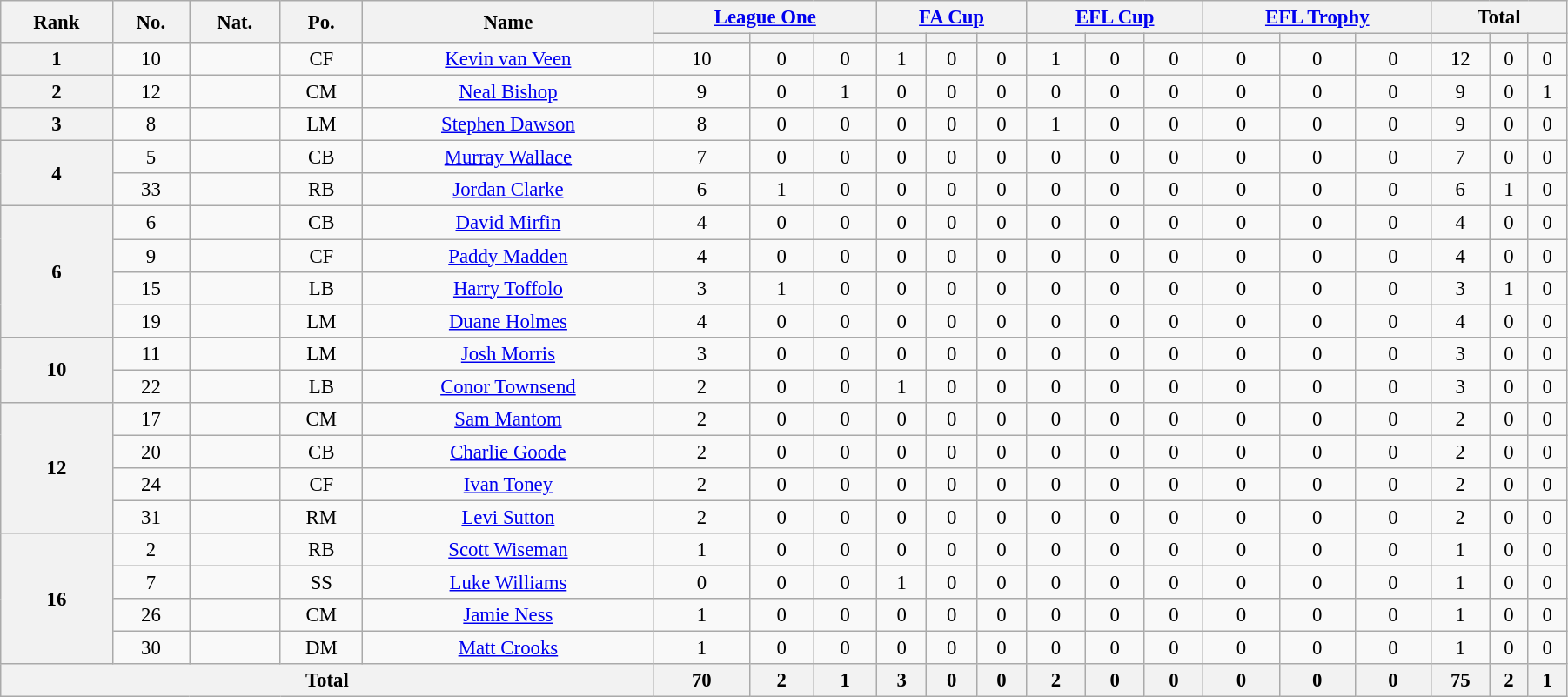<table class="wikitable" style="text-align:center; font-size:95%; width:95%;">
<tr>
<th rowspan=2>Rank</th>
<th rowspan=2>No.</th>
<th rowspan=2>Nat.</th>
<th rowspan=2>Po.</th>
<th rowspan=2>Name</th>
<th colspan=3><a href='#'>League One</a></th>
<th colspan=3><a href='#'>FA Cup</a></th>
<th colspan=3><a href='#'>EFL Cup</a></th>
<th colspan=3><a href='#'>EFL Trophy</a></th>
<th colspan=3>Total</th>
</tr>
<tr>
<th></th>
<th></th>
<th></th>
<th></th>
<th></th>
<th></th>
<th></th>
<th></th>
<th></th>
<th></th>
<th></th>
<th></th>
<th></th>
<th></th>
<th></th>
</tr>
<tr>
<th rowspan=1>1</th>
<td>10</td>
<td></td>
<td>CF</td>
<td><a href='#'>Kevin van Veen</a></td>
<td>10</td>
<td>0</td>
<td>0</td>
<td>1</td>
<td>0</td>
<td>0</td>
<td>1</td>
<td>0</td>
<td>0</td>
<td>0</td>
<td>0</td>
<td>0</td>
<td>12</td>
<td>0</td>
<td>0</td>
</tr>
<tr>
<th rowspan=1>2</th>
<td>12</td>
<td></td>
<td>CM</td>
<td><a href='#'>Neal Bishop</a></td>
<td>9</td>
<td>0</td>
<td>1</td>
<td>0</td>
<td>0</td>
<td>0</td>
<td>0</td>
<td>0</td>
<td>0</td>
<td>0</td>
<td>0</td>
<td>0</td>
<td>9</td>
<td>0</td>
<td>1</td>
</tr>
<tr>
<th rowspan=1>3</th>
<td>8</td>
<td></td>
<td>LM</td>
<td><a href='#'>Stephen Dawson</a></td>
<td>8</td>
<td>0</td>
<td>0</td>
<td>0</td>
<td>0</td>
<td>0</td>
<td>1</td>
<td>0</td>
<td>0</td>
<td>0</td>
<td>0</td>
<td>0</td>
<td>9</td>
<td>0</td>
<td>0</td>
</tr>
<tr>
<th rowspan=2>4</th>
<td>5</td>
<td></td>
<td>CB</td>
<td><a href='#'>Murray Wallace</a></td>
<td>7</td>
<td>0</td>
<td>0</td>
<td>0</td>
<td>0</td>
<td>0</td>
<td>0</td>
<td>0</td>
<td>0</td>
<td>0</td>
<td>0</td>
<td>0</td>
<td>7</td>
<td>0</td>
<td>0</td>
</tr>
<tr>
<td>33</td>
<td></td>
<td>RB</td>
<td><a href='#'>Jordan Clarke</a></td>
<td>6</td>
<td>1</td>
<td>0</td>
<td>0</td>
<td>0</td>
<td>0</td>
<td>0</td>
<td>0</td>
<td>0</td>
<td>0</td>
<td>0</td>
<td>0</td>
<td>6</td>
<td>1</td>
<td>0</td>
</tr>
<tr>
<th rowspan=4>6</th>
<td>6</td>
<td></td>
<td>CB</td>
<td><a href='#'>David Mirfin</a></td>
<td>4</td>
<td>0</td>
<td>0</td>
<td>0</td>
<td>0</td>
<td>0</td>
<td>0</td>
<td>0</td>
<td>0</td>
<td>0</td>
<td>0</td>
<td>0</td>
<td>4</td>
<td>0</td>
<td>0</td>
</tr>
<tr>
<td>9</td>
<td></td>
<td>CF</td>
<td><a href='#'>Paddy Madden</a></td>
<td>4</td>
<td>0</td>
<td>0</td>
<td>0</td>
<td>0</td>
<td>0</td>
<td>0</td>
<td>0</td>
<td>0</td>
<td>0</td>
<td>0</td>
<td>0</td>
<td>4</td>
<td>0</td>
<td>0</td>
</tr>
<tr>
<td>15</td>
<td></td>
<td>LB</td>
<td><a href='#'>Harry Toffolo</a></td>
<td>3</td>
<td>1</td>
<td>0</td>
<td>0</td>
<td>0</td>
<td>0</td>
<td>0</td>
<td>0</td>
<td>0</td>
<td>0</td>
<td>0</td>
<td>0</td>
<td>3</td>
<td>1</td>
<td>0</td>
</tr>
<tr>
<td>19</td>
<td></td>
<td>LM</td>
<td><a href='#'>Duane Holmes</a></td>
<td>4</td>
<td>0</td>
<td>0</td>
<td>0</td>
<td>0</td>
<td>0</td>
<td>0</td>
<td>0</td>
<td>0</td>
<td>0</td>
<td>0</td>
<td>0</td>
<td>4</td>
<td>0</td>
<td>0</td>
</tr>
<tr>
<th rowspan=2>10</th>
<td>11</td>
<td></td>
<td>LM</td>
<td><a href='#'>Josh Morris</a></td>
<td>3</td>
<td>0</td>
<td>0</td>
<td>0</td>
<td>0</td>
<td>0</td>
<td>0</td>
<td>0</td>
<td>0</td>
<td>0</td>
<td>0</td>
<td>0</td>
<td>3</td>
<td>0</td>
<td>0</td>
</tr>
<tr>
<td>22</td>
<td></td>
<td>LB</td>
<td><a href='#'>Conor Townsend</a></td>
<td>2</td>
<td>0</td>
<td>0</td>
<td>1</td>
<td>0</td>
<td>0</td>
<td>0</td>
<td>0</td>
<td>0</td>
<td>0</td>
<td>0</td>
<td>0</td>
<td>3</td>
<td>0</td>
<td>0</td>
</tr>
<tr>
<th rowspan=4>12</th>
<td>17</td>
<td></td>
<td>CM</td>
<td><a href='#'>Sam Mantom</a></td>
<td>2</td>
<td>0</td>
<td>0</td>
<td>0</td>
<td>0</td>
<td>0</td>
<td>0</td>
<td>0</td>
<td>0</td>
<td>0</td>
<td>0</td>
<td>0</td>
<td>2</td>
<td>0</td>
<td>0</td>
</tr>
<tr>
<td>20</td>
<td></td>
<td>CB</td>
<td><a href='#'>Charlie Goode</a></td>
<td>2</td>
<td>0</td>
<td>0</td>
<td>0</td>
<td>0</td>
<td>0</td>
<td>0</td>
<td>0</td>
<td>0</td>
<td>0</td>
<td>0</td>
<td>0</td>
<td>2</td>
<td>0</td>
<td>0</td>
</tr>
<tr>
<td>24</td>
<td></td>
<td>CF</td>
<td><a href='#'>Ivan Toney</a></td>
<td>2</td>
<td>0</td>
<td>0</td>
<td>0</td>
<td>0</td>
<td>0</td>
<td>0</td>
<td>0</td>
<td>0</td>
<td>0</td>
<td>0</td>
<td>0</td>
<td>2</td>
<td>0</td>
<td>0</td>
</tr>
<tr>
<td>31</td>
<td></td>
<td>RM</td>
<td><a href='#'>Levi Sutton</a></td>
<td>2</td>
<td>0</td>
<td>0</td>
<td>0</td>
<td>0</td>
<td>0</td>
<td>0</td>
<td>0</td>
<td>0</td>
<td>0</td>
<td>0</td>
<td>0</td>
<td>2</td>
<td>0</td>
<td>0</td>
</tr>
<tr>
<th rowspan=4>16</th>
<td>2</td>
<td></td>
<td>RB</td>
<td><a href='#'>Scott Wiseman</a></td>
<td>1</td>
<td>0</td>
<td>0</td>
<td>0</td>
<td>0</td>
<td>0</td>
<td>0</td>
<td>0</td>
<td>0</td>
<td>0</td>
<td>0</td>
<td>0</td>
<td>1</td>
<td>0</td>
<td>0</td>
</tr>
<tr>
<td>7</td>
<td></td>
<td>SS</td>
<td><a href='#'>Luke Williams</a></td>
<td>0</td>
<td>0</td>
<td>0</td>
<td>1</td>
<td>0</td>
<td>0</td>
<td>0</td>
<td>0</td>
<td>0</td>
<td>0</td>
<td>0</td>
<td>0</td>
<td>1</td>
<td>0</td>
<td>0</td>
</tr>
<tr>
<td>26</td>
<td></td>
<td>CM</td>
<td><a href='#'>Jamie Ness</a></td>
<td>1</td>
<td>0</td>
<td>0</td>
<td>0</td>
<td>0</td>
<td>0</td>
<td>0</td>
<td>0</td>
<td>0</td>
<td>0</td>
<td>0</td>
<td>0</td>
<td>1</td>
<td>0</td>
<td>0</td>
</tr>
<tr>
<td>30</td>
<td></td>
<td>DM</td>
<td><a href='#'>Matt Crooks</a></td>
<td>1</td>
<td>0</td>
<td>0</td>
<td>0</td>
<td>0</td>
<td>0</td>
<td>0</td>
<td>0</td>
<td>0</td>
<td>0</td>
<td>0</td>
<td>0</td>
<td>1</td>
<td>0</td>
<td>0</td>
</tr>
<tr>
<th colspan=5>Total</th>
<th>70</th>
<th>2</th>
<th>1</th>
<th>3</th>
<th>0</th>
<th>0</th>
<th>2</th>
<th>0</th>
<th>0</th>
<th>0</th>
<th>0</th>
<th>0</th>
<th>75</th>
<th>2</th>
<th>1</th>
</tr>
</table>
